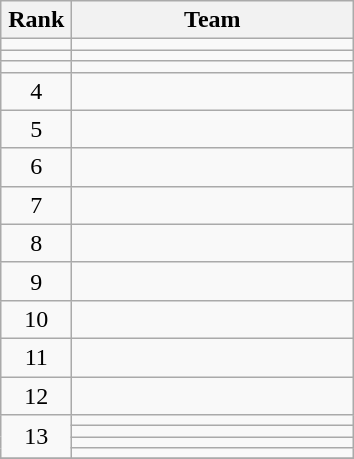<table class="wikitable" style="text-align: center;">
<tr>
<th width=40>Rank</th>
<th width=180>Team</th>
</tr>
<tr align=center>
<td></td>
<td style="text-align:left;"></td>
</tr>
<tr align=center>
<td></td>
<td style="text-align:left;"></td>
</tr>
<tr align=center>
<td></td>
<td style="text-align:left;"></td>
</tr>
<tr align=center>
<td>4</td>
<td style="text-align:left;"></td>
</tr>
<tr align=center>
<td>5</td>
<td style="text-align:left;"></td>
</tr>
<tr align=center>
<td>6</td>
<td style="text-align:left;"></td>
</tr>
<tr align=center>
<td>7</td>
<td style="text-align:left;"></td>
</tr>
<tr align=center>
<td>8</td>
<td style="text-align:left;"></td>
</tr>
<tr align=center>
<td>9</td>
<td style="text-align:left;"></td>
</tr>
<tr align=center>
<td>10</td>
<td style="text-align:left;"></td>
</tr>
<tr align=center>
<td>11</td>
<td style="text-align:left;"></td>
</tr>
<tr align=center>
<td>12</td>
<td style="text-align:left;"></td>
</tr>
<tr align=center>
<td rowspan=4>13</td>
<td style="text-align:left;"></td>
</tr>
<tr align=center>
<td style="text-align:left;"></td>
</tr>
<tr align=center>
<td style="text-align:left;"></td>
</tr>
<tr align=center>
<td style="text-align:left;"></td>
</tr>
<tr>
</tr>
</table>
